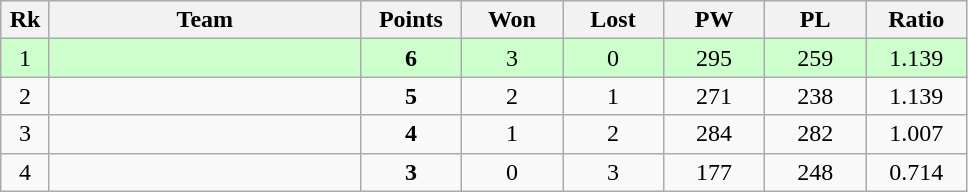<table class=wikitable style=text-align:center>
<tr>
<th width=25>Rk</th>
<th width=200>Team</th>
<th width=60>Points</th>
<th width=60>Won</th>
<th width=60>Lost</th>
<th width=60>PW</th>
<th width=60>PL</th>
<th width=60>Ratio</th>
</tr>
<tr bgcolor=#ccffcc>
<td>1</td>
<td align=left></td>
<td><strong>6</strong></td>
<td>3</td>
<td>0</td>
<td>295</td>
<td>259</td>
<td>1.139</td>
</tr>
<tr>
<td>2</td>
<td align=left></td>
<td><strong>5</strong></td>
<td>2</td>
<td>1</td>
<td>271</td>
<td>238</td>
<td>1.139</td>
</tr>
<tr>
<td>3</td>
<td align=left></td>
<td><strong>4</strong></td>
<td>1</td>
<td>2</td>
<td>284</td>
<td>282</td>
<td>1.007</td>
</tr>
<tr>
<td>4</td>
<td align=left></td>
<td><strong>3</strong></td>
<td>0</td>
<td>3</td>
<td>177</td>
<td>248</td>
<td>0.714</td>
</tr>
</table>
